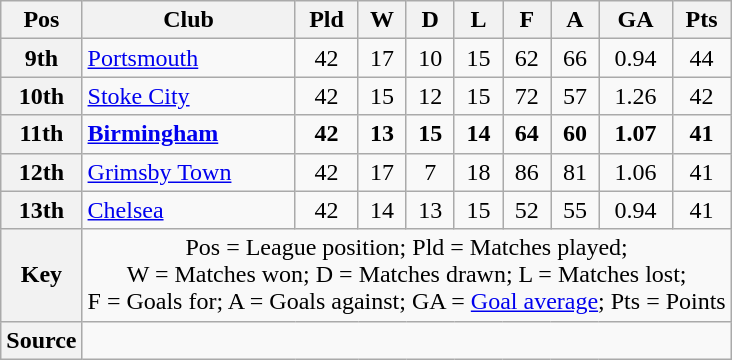<table class="wikitable" style="text-align:center">
<tr>
<th scope="col">Pos</th>
<th scope="col">Club</th>
<th scope="col">Pld</th>
<th scope="col">W</th>
<th scope="col">D</th>
<th scope="col">L</th>
<th scope="col">F</th>
<th scope="col">A</th>
<th scope="col">GA</th>
<th scope="col">Pts</th>
</tr>
<tr>
<th scope="row">9th</th>
<td align="left"><a href='#'>Portsmouth</a></td>
<td>42</td>
<td>17</td>
<td>10</td>
<td>15</td>
<td>62</td>
<td>66</td>
<td>0.94</td>
<td>44</td>
</tr>
<tr>
<th scope="row">10th</th>
<td align="left"><a href='#'>Stoke City</a></td>
<td>42</td>
<td>15</td>
<td>12</td>
<td>15</td>
<td>72</td>
<td>57</td>
<td>1.26</td>
<td>42</td>
</tr>
<tr style="font-weight:bold">
<th scope="row">11th</th>
<td align="left"><a href='#'>Birmingham</a></td>
<td>42</td>
<td>13</td>
<td>15</td>
<td>14</td>
<td>64</td>
<td>60</td>
<td>1.07</td>
<td>41</td>
</tr>
<tr>
<th scope="row">12th</th>
<td align="left"><a href='#'>Grimsby Town</a></td>
<td>42</td>
<td>17</td>
<td>7</td>
<td>18</td>
<td>86</td>
<td>81</td>
<td>1.06</td>
<td>41</td>
</tr>
<tr>
<th scope="row">13th</th>
<td align="left"><a href='#'>Chelsea</a></td>
<td>42</td>
<td>14</td>
<td>13</td>
<td>15</td>
<td>52</td>
<td>55</td>
<td>0.94</td>
<td>41</td>
</tr>
<tr>
<th scope="row">Key</th>
<td colspan="9">Pos = League position; Pld = Matches played;<br>W = Matches won; D = Matches drawn; L = Matches lost;<br>F = Goals for; A = Goals against; GA = <a href='#'>Goal average</a>; Pts = Points</td>
</tr>
<tr>
<th scope="row">Source</th>
<td colspan="9"></td>
</tr>
</table>
